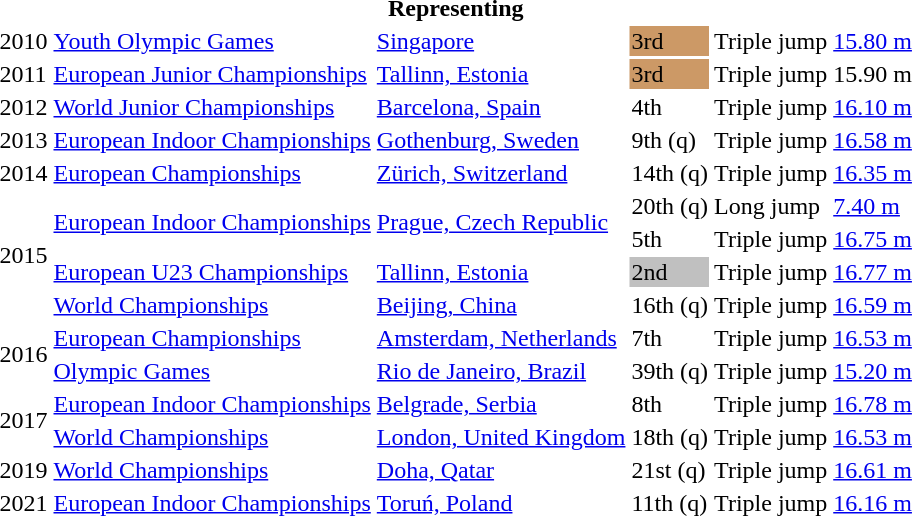<table>
<tr>
<th colspan="6">Representing </th>
</tr>
<tr>
<td>2010</td>
<td><a href='#'>Youth Olympic Games</a></td>
<td><a href='#'>Singapore</a></td>
<td bgcolor=cc9966>3rd</td>
<td>Triple jump</td>
<td><a href='#'>15.80 m</a></td>
</tr>
<tr>
<td>2011</td>
<td><a href='#'>European Junior Championships</a></td>
<td><a href='#'>Tallinn, Estonia</a></td>
<td bgcolor=cc9966>3rd</td>
<td>Triple jump</td>
<td>15.90 m</td>
</tr>
<tr>
<td>2012</td>
<td><a href='#'>World Junior Championships</a></td>
<td><a href='#'>Barcelona, Spain</a></td>
<td>4th</td>
<td>Triple jump</td>
<td><a href='#'>16.10 m</a></td>
</tr>
<tr>
<td>2013</td>
<td><a href='#'>European Indoor Championships</a></td>
<td><a href='#'>Gothenburg, Sweden</a></td>
<td>9th (q)</td>
<td>Triple jump</td>
<td><a href='#'>16.58 m</a></td>
</tr>
<tr>
<td>2014</td>
<td><a href='#'>European Championships</a></td>
<td><a href='#'>Zürich, Switzerland</a></td>
<td>14th (q)</td>
<td>Triple jump</td>
<td><a href='#'>16.35 m</a></td>
</tr>
<tr>
<td rowspan=4>2015</td>
<td rowspan=2><a href='#'>European Indoor Championships</a></td>
<td rowspan=2><a href='#'>Prague, Czech Republic</a></td>
<td>20th (q)</td>
<td>Long jump</td>
<td><a href='#'>7.40 m</a></td>
</tr>
<tr>
<td>5th</td>
<td>Triple jump</td>
<td><a href='#'>16.75 m</a></td>
</tr>
<tr>
<td><a href='#'>European U23 Championships</a></td>
<td><a href='#'>Tallinn, Estonia</a></td>
<td bgcolor=silver>2nd</td>
<td>Triple jump</td>
<td><a href='#'>16.77 m</a></td>
</tr>
<tr>
<td><a href='#'>World Championships</a></td>
<td><a href='#'>Beijing, China</a></td>
<td>16th (q)</td>
<td>Triple jump</td>
<td><a href='#'>16.59 m</a></td>
</tr>
<tr>
<td rowspan=2>2016</td>
<td><a href='#'>European Championships</a></td>
<td><a href='#'>Amsterdam, Netherlands</a></td>
<td>7th</td>
<td>Triple jump</td>
<td><a href='#'>16.53 m</a></td>
</tr>
<tr>
<td><a href='#'>Olympic Games</a></td>
<td><a href='#'>Rio de Janeiro, Brazil</a></td>
<td>39th (q)</td>
<td>Triple jump</td>
<td><a href='#'>15.20 m</a></td>
</tr>
<tr>
<td rowspan=2>2017</td>
<td><a href='#'>European Indoor Championships</a></td>
<td><a href='#'>Belgrade, Serbia</a></td>
<td>8th</td>
<td>Triple jump</td>
<td><a href='#'>16.78 m</a></td>
</tr>
<tr>
<td><a href='#'>World Championships</a></td>
<td><a href='#'>London, United Kingdom</a></td>
<td>18th (q)</td>
<td>Triple jump</td>
<td><a href='#'>16.53 m</a></td>
</tr>
<tr>
<td>2019</td>
<td><a href='#'>World Championships</a></td>
<td><a href='#'>Doha, Qatar</a></td>
<td>21st (q)</td>
<td>Triple jump</td>
<td><a href='#'>16.61 m</a></td>
</tr>
<tr>
<td>2021</td>
<td><a href='#'>European Indoor Championships</a></td>
<td><a href='#'>Toruń, Poland</a></td>
<td>11th (q)</td>
<td>Triple jump</td>
<td><a href='#'>16.16 m</a></td>
</tr>
</table>
